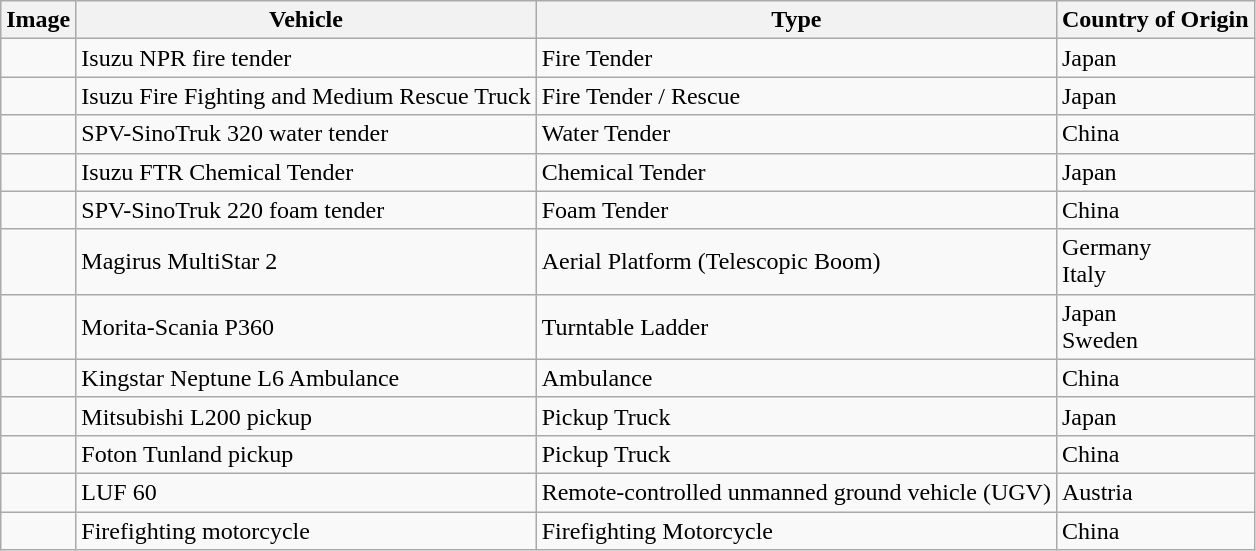<table class="wikitable sortable">
<tr>
<th>Image</th>
<th>Vehicle</th>
<th>Type</th>
<th>Country of Origin</th>
</tr>
<tr>
<td></td>
<td>Isuzu NPR fire tender</td>
<td>Fire Tender</td>
<td> Japan</td>
</tr>
<tr>
<td></td>
<td>Isuzu Fire Fighting and Medium Rescue Truck</td>
<td>Fire Tender / Rescue</td>
<td> Japan</td>
</tr>
<tr>
<td></td>
<td>SPV-SinoTruk 320 water tender</td>
<td>Water Tender</td>
<td> China</td>
</tr>
<tr>
<td></td>
<td>Isuzu FTR Chemical Tender</td>
<td>Chemical Tender</td>
<td> Japan</td>
</tr>
<tr>
<td></td>
<td>SPV-SinoTruk 220 foam tender</td>
<td>Foam Tender</td>
<td> China</td>
</tr>
<tr>
<td></td>
<td>Magirus MultiStar 2</td>
<td>Aerial Platform (Telescopic Boom)</td>
<td> Germany<br> Italy</td>
</tr>
<tr>
<td></td>
<td>Morita-Scania P360</td>
<td>Turntable Ladder</td>
<td> Japan<br> Sweden</td>
</tr>
<tr>
<td></td>
<td>Kingstar Neptune L6 Ambulance</td>
<td>Ambulance</td>
<td> China</td>
</tr>
<tr>
<td></td>
<td>Mitsubishi L200 pickup</td>
<td>Pickup Truck</td>
<td> Japan</td>
</tr>
<tr>
<td></td>
<td>Foton Tunland pickup</td>
<td>Pickup Truck</td>
<td> China</td>
</tr>
<tr>
<td></td>
<td>LUF 60</td>
<td>Remote-controlled unmanned ground vehicle (UGV)</td>
<td> Austria</td>
</tr>
<tr>
<td></td>
<td>Firefighting motorcycle</td>
<td>Firefighting Motorcycle</td>
<td> China</td>
</tr>
</table>
